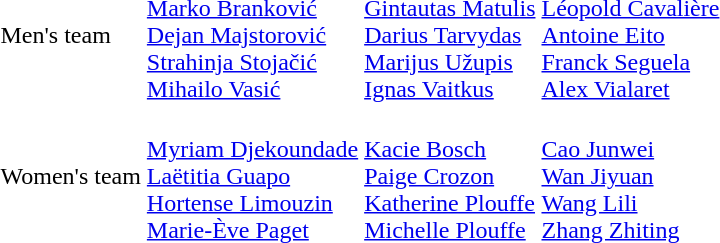<table>
<tr>
<td>Men's team<br></td>
<td><br><a href='#'>Marko Branković</a><br><a href='#'>Dejan Majstorović</a><br><a href='#'>Strahinja Stojačić</a><br><a href='#'>Mihailo Vasić</a></td>
<td><br><a href='#'>Gintautas Matulis</a><br><a href='#'>Darius Tarvydas</a><br><a href='#'>Marijus Užupis</a><br><a href='#'>Ignas Vaitkus</a></td>
<td><br><a href='#'>Léopold Cavalière</a><br><a href='#'>Antoine Eito</a><br><a href='#'>Franck Seguela</a><br><a href='#'>Alex Vialaret</a></td>
</tr>
<tr>
<td>Women's team<br></td>
<td><br><a href='#'>Myriam Djekoundade</a><br><a href='#'>Laëtitia Guapo</a><br><a href='#'>Hortense Limouzin</a><br><a href='#'>Marie-Ève Paget</a></td>
<td><br><a href='#'>Kacie Bosch</a><br><a href='#'>Paige Crozon</a><br><a href='#'>Katherine Plouffe</a><br><a href='#'>Michelle Plouffe</a></td>
<td><br><a href='#'>Cao Junwei</a><br><a href='#'>Wan Jiyuan</a><br><a href='#'>Wang Lili</a><br><a href='#'>Zhang Zhiting</a></td>
</tr>
</table>
